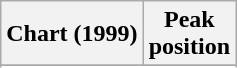<table class="wikitable plainrowheaders sortable">
<tr>
<th>Chart (1999)</th>
<th>Peak<br>position</th>
</tr>
<tr>
</tr>
<tr>
</tr>
<tr>
</tr>
<tr>
</tr>
<tr>
</tr>
<tr>
</tr>
<tr>
</tr>
<tr>
</tr>
</table>
